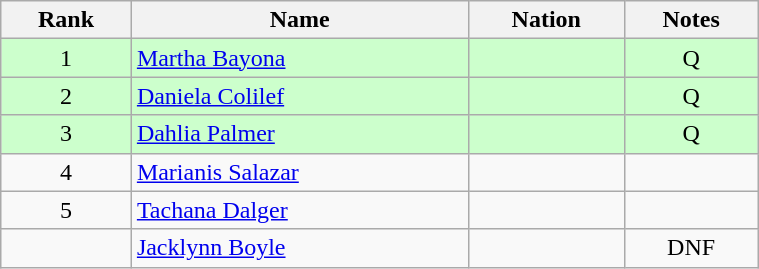<table class="wikitable sortable" style="text-align:center" width=40%>
<tr>
<th>Rank</th>
<th>Name</th>
<th>Nation</th>
<th>Notes</th>
</tr>
<tr bgcolor=ccffcc>
<td>1</td>
<td align=left><a href='#'>Martha Bayona</a></td>
<td align=left></td>
<td>Q</td>
</tr>
<tr bgcolor=ccffcc>
<td>2</td>
<td align=left><a href='#'>Daniela Colilef</a></td>
<td align=left></td>
<td>Q</td>
</tr>
<tr bgcolor=ccffcc>
<td>3</td>
<td align=left><a href='#'>Dahlia Palmer</a></td>
<td align=left></td>
<td>Q</td>
</tr>
<tr>
<td>4</td>
<td align=left><a href='#'>Marianis Salazar</a></td>
<td align=left></td>
<td></td>
</tr>
<tr>
<td>5</td>
<td align=left><a href='#'>Tachana Dalger</a></td>
<td align=left></td>
<td></td>
</tr>
<tr>
<td></td>
<td align=left><a href='#'>Jacklynn Boyle</a></td>
<td align=left></td>
<td>DNF</td>
</tr>
</table>
